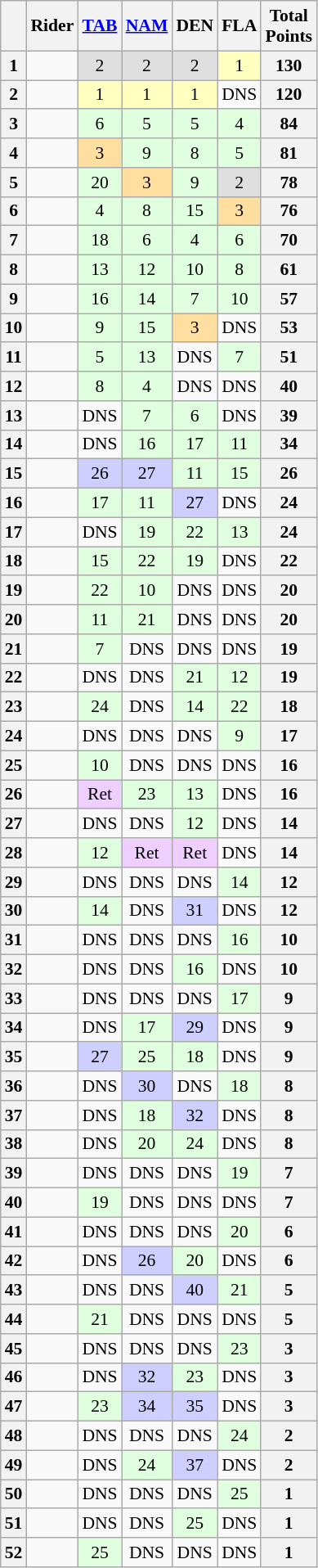<table class="wikitable" style="font-size: 90%; text-align:center">
<tr style="vertical-align:middle;">
<th style="vertical-align:middle"></th>
<th style="vertical-align:middle;background">Rider</th>
<th><a href='#'>TAB</a><br></th>
<th><a href='#'>NAM</a><br></th>
<th>DEN<br></th>
<th>FLA<br></th>
<th style="vertical-align:middle">Total<br>Points</th>
</tr>
<tr>
<th>1</th>
<td style="text-align:left"></td>
<td style="background-color:#dfdfdf">2</td>
<td style="background-color:#dfdfdf">2</td>
<td style="background-color:#dfdfdf">2</td>
<td style="background-color:#ffffbf">1</td>
<th>130</th>
</tr>
<tr>
<th>2</th>
<td style="text-align:left"></td>
<td style="background-color:#ffffbf">1</td>
<td style="background-color:#ffffbf">1</td>
<td style="background-color:#ffffbf">1</td>
<td>DNS</td>
<th>120</th>
</tr>
<tr>
<th>3</th>
<td style="text-align:left"></td>
<td style="background-color:#dfffdf">6</td>
<td style="background-color:#dfffdf">5</td>
<td style="background-color:#dfffdf">5</td>
<td style="background-color:#dfffdf">4</td>
<th>84</th>
</tr>
<tr>
<th>4</th>
<td style="text-align:left"></td>
<td style="background-color:#ffdf9f">3</td>
<td style="background-color:#dfffdf">9</td>
<td style="background-color:#dfffdf">8</td>
<td style="background-color:#dfffdf">5</td>
<th>81</th>
</tr>
<tr>
<th>5</th>
<td style="text-align:left"></td>
<td style="background-color:#dfffdf">20</td>
<td style="background-color:#ffdf9f">3</td>
<td style="background-color:#dfffdf">9</td>
<td style="background-color:#dfdfdf">2</td>
<th>78</th>
</tr>
<tr>
<th>6</th>
<td style="text-align:left"></td>
<td style="background-color:#dfffdf">4</td>
<td style="background-color:#dfffdf">8</td>
<td style="background-color:#dfffdf">15</td>
<td style="background-color:#ffdf9f">3</td>
<th>76</th>
</tr>
<tr>
<th>7</th>
<td style="text-align:left"></td>
<td style="background-color:#dfffdf">18</td>
<td style="background-color:#dfffdf">6</td>
<td style="background-color:#dfffdf">4</td>
<td style="background-color:#dfffdf">6</td>
<th>70</th>
</tr>
<tr>
<th>8</th>
<td style="text-align:left"></td>
<td style="background-color:#dfffdf">13</td>
<td style="background-color:#dfffdf">12</td>
<td style="background-color:#dfffdf">10</td>
<td style="background-color:#dfffdf">8</td>
<th>61</th>
</tr>
<tr>
<th>9</th>
<td style="text-align:left"></td>
<td style="background-color:#dfffdf">16</td>
<td style="background-color:#dfffdf">14</td>
<td style="background-color:#dfffdf">7</td>
<td style="background-color:#dfffdf">10</td>
<th>57</th>
</tr>
<tr>
<th>10</th>
<td style="text-align:left"></td>
<td style="background-color:#dfffdf">9</td>
<td style="background-color:#dfffdf">15</td>
<td style="background-color:#ffdf9f">3</td>
<td>DNS</td>
<th>53</th>
</tr>
<tr>
<th>11</th>
<td style="text-align:left"></td>
<td style="background-color:#dfffdf">5</td>
<td style="background-color:#dfffdf">13</td>
<td>DNS</td>
<td style="background-color:#dfffdf">7</td>
<th>51</th>
</tr>
<tr>
<th>12</th>
<td style="text-align:left"></td>
<td style="background-color:#dfffdf">8</td>
<td style="background-color:#dfffdf">4</td>
<td>DNS</td>
<td>DNS</td>
<th>40</th>
</tr>
<tr>
<th>13</th>
<td style="text-align:left"></td>
<td>DNS</td>
<td style="background-color:#dfffdf">7</td>
<td style="background-color:#dfffdf">6</td>
<td>DNS</td>
<th>39</th>
</tr>
<tr>
<th>14</th>
<td style="text-align:left"></td>
<td>DNS</td>
<td style="background-color:#dfffdf">16</td>
<td style="background-color:#dfffdf">17</td>
<td style="background-color:#dfffdf">11</td>
<th>34</th>
</tr>
<tr>
<th>15</th>
<td style="text-align:left"></td>
<td style="background-color:#CFCFFF">26</td>
<td style="background-color:#CFCFFF">27</td>
<td style="background-color:#dfffdf">11</td>
<td style="background-color:#dfffdf">15</td>
<th>26</th>
</tr>
<tr>
<th>16</th>
<td style="text-align:left"></td>
<td style="background-color:#dfffdf">17</td>
<td style="background-color:#dfffdf">11</td>
<td style="background-color:#CFCFFF">27</td>
<td>DNS</td>
<th>24</th>
</tr>
<tr>
<th>17</th>
<td style="text-align:left"></td>
<td>DNS</td>
<td style="background-color:#dfffdf">19</td>
<td style="background-color:#dfffdf">22</td>
<td style="background-color:#dfffdf">13</td>
<th>24</th>
</tr>
<tr>
<th>18</th>
<td style="text-align:left"></td>
<td style="background-color:#dfffdf">15</td>
<td style="background-color:#dfffdf">22</td>
<td style="background-color:#dfffdf">19</td>
<td>DNS</td>
<th>22</th>
</tr>
<tr>
<th>19</th>
<td style="text-align:left"></td>
<td style="background-color:#dfffdf">22</td>
<td style="background-color:#dfffdf">10</td>
<td>DNS</td>
<td>DNS</td>
<th>20</th>
</tr>
<tr>
<th>20</th>
<td style="text-align:left"></td>
<td style="background-color:#dfffdf">11</td>
<td style="background-color:#dfffdf">21</td>
<td>DNS</td>
<td>DNS</td>
<th>20</th>
</tr>
<tr>
<th>21</th>
<td style="text-align:left"></td>
<td style="background-color:#dfffdf">7</td>
<td>DNS</td>
<td>DNS</td>
<td>DNS</td>
<th>19</th>
</tr>
<tr>
<th>22</th>
<td style="text-align:left"></td>
<td>DNS</td>
<td>DNS</td>
<td style="background-color:#dfffdf">21</td>
<td style="background-color:#dfffdf">12</td>
<th>19</th>
</tr>
<tr>
<th>23</th>
<td style="text-align:left"></td>
<td style="background-color:#dfffdf">24</td>
<td>DNS</td>
<td style="background-color:#dfffdf">14</td>
<td style="background-color:#dfffdf">22</td>
<th>18</th>
</tr>
<tr>
<th>24</th>
<td style="text-align:left"></td>
<td>DNS</td>
<td>DNS</td>
<td>DNS</td>
<td style="background-color:#dfffdf">9</td>
<th>17</th>
</tr>
<tr>
<th>25</th>
<td style="text-align:left"></td>
<td style="background-color:#dfffdf">10</td>
<td>DNS</td>
<td>DNS</td>
<td>DNS</td>
<th>16</th>
</tr>
<tr>
<th>26</th>
<td style="text-align:left"></td>
<td style="background-color:#efcfff">Ret</td>
<td style="background-color:#dfffdf">23</td>
<td style="background-color:#dfffdf">13</td>
<td>DNS</td>
<th>16</th>
</tr>
<tr>
<th>27</th>
<td style="text-align:left"></td>
<td>DNS</td>
<td>DNS</td>
<td style="background-color:#dfffdf">12</td>
<td>DNS</td>
<th>14</th>
</tr>
<tr>
<th>28</th>
<td style="text-align:left"></td>
<td style="background-color:#dfffdf">12</td>
<td style="background-color:#efcfff">Ret</td>
<td style="background-color:#efcfff">Ret</td>
<td>DNS</td>
<th>14</th>
</tr>
<tr>
<th>29</th>
<td style="text-align:left"></td>
<td>DNS</td>
<td>DNS</td>
<td>DNS</td>
<td style="background-color:#dfffdf">14</td>
<th>12</th>
</tr>
<tr>
<th>30</th>
<td style="text-align:left"></td>
<td style="background-color:#dfffdf">14</td>
<td>DNS</td>
<td style="background-color:#CFCFFF">31</td>
<td>DNS</td>
<th>12</th>
</tr>
<tr>
<th>31</th>
<td style="text-align:left"></td>
<td>DNS</td>
<td>DNS</td>
<td>DNS</td>
<td style="background-color:#dfffdf">16</td>
<th>10</th>
</tr>
<tr>
<th>32</th>
<td style="text-align:left"></td>
<td>DNS</td>
<td>DNS</td>
<td style="background-color:#dfffdf">16</td>
<td>DNS</td>
<th>10</th>
</tr>
<tr>
<th>33</th>
<td style="text-align:left"></td>
<td>DNS</td>
<td>DNS</td>
<td>DNS</td>
<td style="background-color:#dfffdf">17</td>
<th>9</th>
</tr>
<tr>
<th>34</th>
<td style="text-align:left"></td>
<td>DNS</td>
<td style="background-color:#dfffdf">17</td>
<td style="background-color:#CFCFFF">29</td>
<td>DNS</td>
<th>9</th>
</tr>
<tr>
<th>35</th>
<td style="text-align:left"></td>
<td style="background-color:#CFCFFF">27</td>
<td style="background-color:#dfffdf">25</td>
<td style="background-color:#dfffdf">18</td>
<td>DNS</td>
<th>9</th>
</tr>
<tr>
<th>36</th>
<td style="text-align:left"></td>
<td>DNS</td>
<td style="background-color:#CFCFFF">30</td>
<td>DNS</td>
<td style="background-color:#dfffdf">18</td>
<th>8</th>
</tr>
<tr>
<th>37</th>
<td style="text-align:left"></td>
<td>DNS</td>
<td style="background-color:#dfffdf">18</td>
<td style="background-color:#CFCFFF">32</td>
<td>DNS</td>
<th>8</th>
</tr>
<tr>
<th>38</th>
<td style="text-align:left"></td>
<td>DNS</td>
<td style="background-color:#dfffdf">20</td>
<td style="background-color:#dfffdf">24</td>
<td>DNS</td>
<th>8</th>
</tr>
<tr>
<th>39</th>
<td style="text-align:left"></td>
<td>DNS</td>
<td>DNS</td>
<td>DNS</td>
<td style="background-color:#dfffdf">19</td>
<th>7</th>
</tr>
<tr>
<th>40</th>
<td style="text-align:left"></td>
<td style="background-color:#dfffdf">19</td>
<td>DNS</td>
<td>DNS</td>
<td>DNS</td>
<th>7</th>
</tr>
<tr>
<th>41</th>
<td style="text-align:left"></td>
<td>DNS</td>
<td>DNS</td>
<td>DNS</td>
<td style="background-color:#dfffdf">20</td>
<th>6</th>
</tr>
<tr>
<th>42</th>
<td style="text-align:left"></td>
<td>DNS</td>
<td style="background-color:#CFCFFF">26</td>
<td style="background-color:#dfffdf">20</td>
<td>DNS</td>
<th>6</th>
</tr>
<tr>
<th>43</th>
<td style="text-align:left"></td>
<td>DNS</td>
<td>DNS</td>
<td style="background-color:#CFCFFF">40</td>
<td style="background-color:#dfffdf">21</td>
<th>5</th>
</tr>
<tr>
<th>44</th>
<td style="text-align:left"></td>
<td style="background-color:#dfffdf">21</td>
<td>DNS</td>
<td>DNS</td>
<td>DNS</td>
<th>5</th>
</tr>
<tr>
<th>45</th>
<td style="text-align:left"></td>
<td>DNS</td>
<td>DNS</td>
<td>DNS</td>
<td style="background-color:#dfffdf">23</td>
<th>3</th>
</tr>
<tr>
<th>46</th>
<td style="text-align:left"></td>
<td>DNS</td>
<td style="background-color:#CFCFFF">32</td>
<td style="background-color:#dfffdf">23</td>
<td>DNS</td>
<th>3</th>
</tr>
<tr>
<th>47</th>
<td style="text-align:left"></td>
<td style="background-color:#dfffdf">23</td>
<td style="background-color:#CFCFFF">34</td>
<td style="background-color:#CFCFFF">35</td>
<td>DNS</td>
<th>3</th>
</tr>
<tr>
<th>48</th>
<td style="text-align:left"></td>
<td>DNS</td>
<td>DNS</td>
<td>DNS</td>
<td style="background-color:#dfffdf">24</td>
<th>2</th>
</tr>
<tr>
<th>49</th>
<td style="text-align:left"></td>
<td>DNS</td>
<td style="background-color:#dfffdf">24</td>
<td style="background-color:#CFCFFF">37</td>
<td>DNS</td>
<th>2</th>
</tr>
<tr>
<th>50</th>
<td style="text-align:left"></td>
<td>DNS</td>
<td>DNS</td>
<td>DNS</td>
<td style="background-color:#dfffdf">25</td>
<th>1</th>
</tr>
<tr>
<th>51</th>
<td style="text-align:left"></td>
<td>DNS</td>
<td>DNS</td>
<td style="background-color:#dfffdf">25</td>
<td>DNS</td>
<th>1</th>
</tr>
<tr>
<th>52</th>
<td style="text-align:left"></td>
<td style="background-color:#dfffdf">25</td>
<td>DNS</td>
<td>DNS</td>
<td>DNS</td>
<th>1</th>
</tr>
</table>
